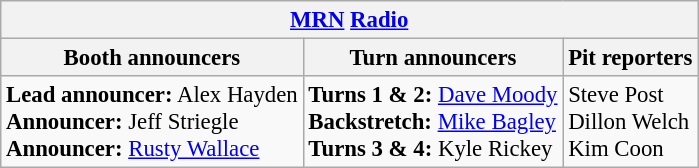<table class="wikitable" style="font-size: 95%">
<tr>
<th colspan="3"><a href='#'>MRN</a> <a href='#'>Radio</a></th>
</tr>
<tr>
<th>Booth announcers</th>
<th>Turn announcers</th>
<th>Pit reporters</th>
</tr>
<tr>
<td><strong>Lead announcer:</strong> Alex Hayden<br><strong>Announcer:</strong> Jeff Striegle<br><strong>Announcer:</strong> <a href='#'>Rusty Wallace</a></td>
<td><strong>Turns 1 & 2:</strong> <a href='#'>Dave Moody</a><br><strong>Backstretch:</strong> <a href='#'>Mike Bagley</a><br><strong>Turns 3 & 4:</strong> Kyle Rickey</td>
<td>Steve Post<br>Dillon Welch<br>Kim Coon</td>
</tr>
</table>
